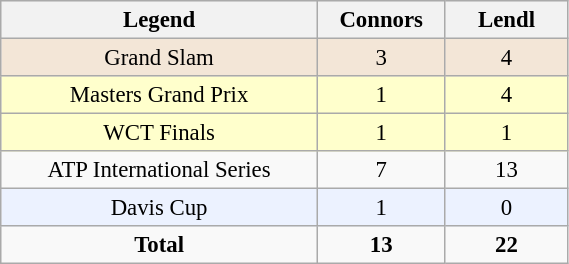<table class=wikitable style="font-size:95%;width:30%; vertical-align:top; text-align:center;">
<tr bgcolor="#eeeeee">
<th><strong>Legend</strong></th>
<th><strong>Connors</strong></th>
<th width=75><strong>Lendl</strong></th>
</tr>
<tr style="background:#f3e6d7;">
<td>Grand Slam</td>
<td>3</td>
<td>4</td>
</tr>
<tr style="background:#ffffcc;">
<td>Masters Grand Prix</td>
<td>1</td>
<td>4</td>
</tr>
<tr style="background:#ffffcc;">
<td>WCT Finals</td>
<td>1</td>
<td>1</td>
</tr>
<tr>
<td>ATP International Series</td>
<td>7</td>
<td>13</td>
</tr>
<tr bgcolor="ecf2ff">
<td>Davis Cup</td>
<td>1</td>
<td>0</td>
</tr>
<tr>
<td><strong>Total</strong></td>
<td><strong>13</strong></td>
<td><strong>22</strong></td>
</tr>
</table>
